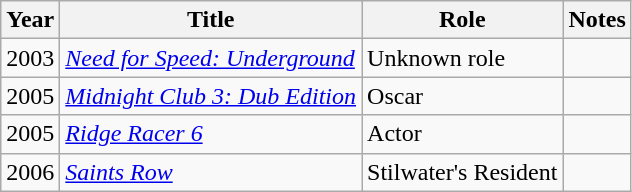<table class="wikitable">
<tr>
<th>Year</th>
<th>Title</th>
<th>Role</th>
<th>Notes</th>
</tr>
<tr>
<td>2003</td>
<td><em><a href='#'>Need for Speed: Underground</a></em></td>
<td>Unknown role</td>
<td></td>
</tr>
<tr>
<td>2005</td>
<td><em><a href='#'>Midnight Club 3: Dub Edition</a></em></td>
<td>Oscar</td>
<td></td>
</tr>
<tr>
<td>2005</td>
<td><em><a href='#'>Ridge Racer 6</a></em></td>
<td>Actor</td>
<td></td>
</tr>
<tr>
<td>2006</td>
<td><em><a href='#'>Saints Row</a></em></td>
<td>Stilwater's Resident</td>
<td></td>
</tr>
</table>
